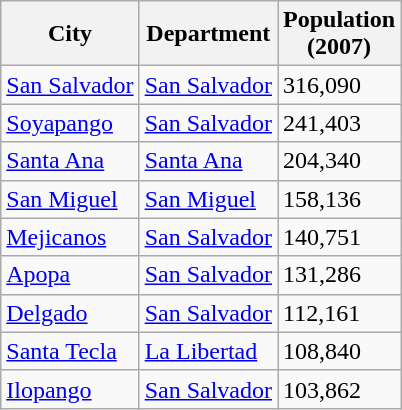<table class="wikitable sortable sticky-header col3right">
<tr>
<th>City</th>
<th>Department</th>
<th>Population<br>(2007)</th>
</tr>
<tr>
<td><a href='#'>San Salvador</a></td>
<td><a href='#'>San Salvador</a></td>
<td>316,090</td>
</tr>
<tr>
<td><a href='#'>Soyapango</a></td>
<td><a href='#'>San Salvador</a></td>
<td>241,403</td>
</tr>
<tr>
<td><a href='#'>Santa Ana</a></td>
<td><a href='#'>Santa Ana</a></td>
<td>204,340</td>
</tr>
<tr>
<td><a href='#'>San Miguel</a></td>
<td><a href='#'>San Miguel</a></td>
<td>158,136</td>
</tr>
<tr>
<td><a href='#'>Mejicanos</a></td>
<td><a href='#'>San Salvador</a></td>
<td>140,751</td>
</tr>
<tr>
<td><a href='#'>Apopa</a></td>
<td><a href='#'>San Salvador</a></td>
<td>131,286</td>
</tr>
<tr>
<td><a href='#'>Delgado</a></td>
<td><a href='#'>San Salvador</a></td>
<td>112,161</td>
</tr>
<tr>
<td><a href='#'>Santa Tecla</a></td>
<td><a href='#'>La Libertad</a></td>
<td>108,840</td>
</tr>
<tr>
<td><a href='#'>Ilopango</a></td>
<td><a href='#'>San Salvador</a></td>
<td>103,862</td>
</tr>
</table>
